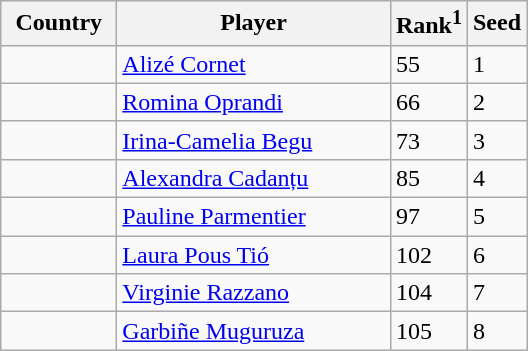<table class="sortable wikitable">
<tr>
<th width="70">Country</th>
<th width="175">Player</th>
<th>Rank<sup>1</sup></th>
<th>Seed</th>
</tr>
<tr>
<td></td>
<td><a href='#'>Alizé Cornet</a></td>
<td>55</td>
<td>1</td>
</tr>
<tr>
<td></td>
<td><a href='#'>Romina Oprandi</a></td>
<td>66</td>
<td>2</td>
</tr>
<tr>
<td></td>
<td><a href='#'>Irina-Camelia Begu</a></td>
<td>73</td>
<td>3</td>
</tr>
<tr>
<td></td>
<td><a href='#'>Alexandra Cadanțu</a></td>
<td>85</td>
<td>4</td>
</tr>
<tr>
<td></td>
<td><a href='#'>Pauline Parmentier</a></td>
<td>97</td>
<td>5</td>
</tr>
<tr>
<td></td>
<td><a href='#'>Laura Pous Tió</a></td>
<td>102</td>
<td>6</td>
</tr>
<tr>
<td></td>
<td><a href='#'>Virginie Razzano</a></td>
<td>104</td>
<td>7</td>
</tr>
<tr>
<td></td>
<td><a href='#'>Garbiñe Muguruza</a></td>
<td>105</td>
<td>8</td>
</tr>
</table>
